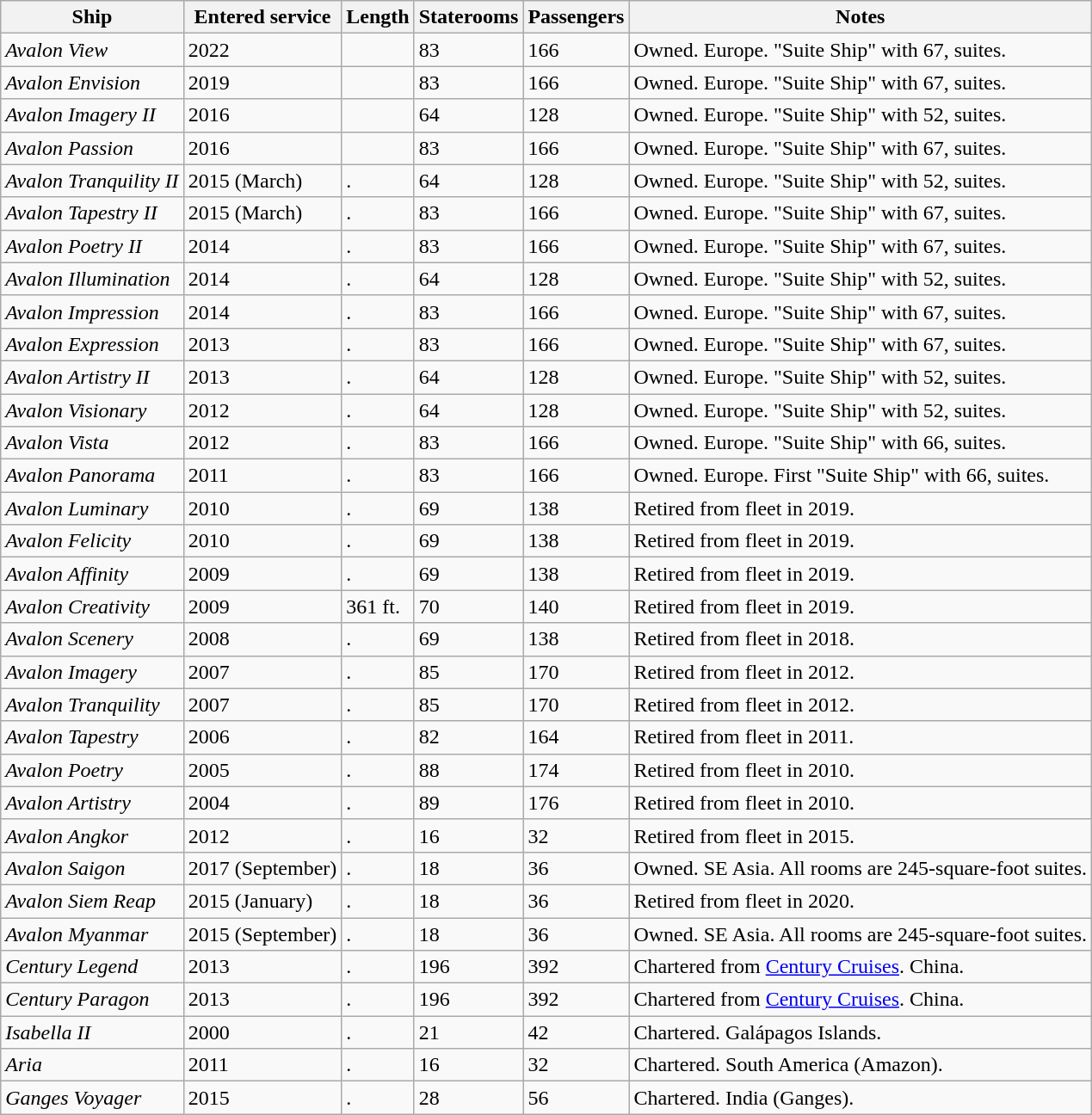<table class="wikitable">
<tr>
<th>Ship</th>
<th>Entered service</th>
<th>Length</th>
<th>Staterooms</th>
<th>Passengers</th>
<th>Notes</th>
</tr>
<tr>
<td><em>Avalon View</em></td>
<td>2022</td>
<td></td>
<td>83</td>
<td>166</td>
<td>Owned. Europe.  "Suite Ship" with 67,  suites.</td>
</tr>
<tr |->
<td><em>Avalon Envision</em></td>
<td>2019</td>
<td></td>
<td>83</td>
<td>166</td>
<td>Owned. Europe.  "Suite Ship" with 67,  suites.</td>
</tr>
<tr>
<td><em>Avalon Imagery II</em></td>
<td>2016</td>
<td></td>
<td>64</td>
<td>128</td>
<td>Owned. Europe.  "Suite Ship" with 52,  suites.</td>
</tr>
<tr>
<td><em>Avalon Passion</em></td>
<td>2016</td>
<td></td>
<td>83</td>
<td>166</td>
<td>Owned. Europe.  "Suite Ship" with 67,  suites.</td>
</tr>
<tr>
<td><em>Avalon Tranquility II</em></td>
<td>2015 (March)</td>
<td>.</td>
<td>64</td>
<td>128</td>
<td>Owned. Europe.  "Suite Ship" with 52,  suites.</td>
</tr>
<tr>
<td><em>Avalon Tapestry II</em></td>
<td>2015 (March)</td>
<td>.</td>
<td>83</td>
<td>166</td>
<td>Owned. Europe.  "Suite Ship" with 67,  suites.</td>
</tr>
<tr>
<td><em>Avalon Poetry II</em></td>
<td>2014</td>
<td>.</td>
<td>83</td>
<td>166</td>
<td>Owned. Europe.  "Suite Ship" with 67,  suites.</td>
</tr>
<tr>
<td><em>Avalon Illumination</em></td>
<td>2014</td>
<td>.</td>
<td>64</td>
<td>128</td>
<td>Owned. Europe.  "Suite Ship" with 52,  suites.</td>
</tr>
<tr>
<td><em>Avalon Impression</em></td>
<td>2014</td>
<td>.</td>
<td>83</td>
<td>166</td>
<td>Owned. Europe.  "Suite Ship" with 67,  suites.</td>
</tr>
<tr>
<td><em>Avalon Expression</em></td>
<td>2013</td>
<td>.</td>
<td>83</td>
<td>166</td>
<td>Owned. Europe.  "Suite Ship" with 67,  suites.</td>
</tr>
<tr>
<td><em>Avalon Artistry II</em></td>
<td>2013</td>
<td>.</td>
<td>64</td>
<td>128</td>
<td>Owned. Europe.  "Suite Ship" with 52,  suites.</td>
</tr>
<tr>
<td><em>Avalon Visionary</em></td>
<td>2012</td>
<td>.</td>
<td>64</td>
<td>128</td>
<td>Owned. Europe.  "Suite Ship" with 52,  suites.</td>
</tr>
<tr>
<td><em>Avalon Vista</em></td>
<td>2012</td>
<td>.</td>
<td>83</td>
<td>166</td>
<td>Owned. Europe.  "Suite Ship" with 66,  suites.</td>
</tr>
<tr>
<td><em>Avalon Panorama</em></td>
<td>2011</td>
<td>.</td>
<td>83</td>
<td>166</td>
<td>Owned. Europe.  First "Suite Ship" with 66,  suites.</td>
</tr>
<tr>
<td><em>Avalon Luminary</em></td>
<td>2010</td>
<td>.</td>
<td>69</td>
<td>138</td>
<td>Retired from fleet in 2019.</td>
</tr>
<tr>
<td><em>Avalon Felicity</em></td>
<td>2010</td>
<td>.</td>
<td>69</td>
<td>138</td>
<td>Retired from fleet in 2019.</td>
</tr>
<tr>
<td><em>Avalon Affinity</em></td>
<td>2009</td>
<td>.</td>
<td>69</td>
<td>138</td>
<td>Retired from fleet in 2019.</td>
</tr>
<tr>
<td><em>Avalon Creativity</em></td>
<td>2009</td>
<td>361 ft.</td>
<td>70</td>
<td>140</td>
<td>Retired from fleet in 2019.</td>
</tr>
<tr>
<td><em>Avalon Scenery</em></td>
<td>2008</td>
<td>.</td>
<td>69</td>
<td>138</td>
<td>Retired from fleet in 2018.</td>
</tr>
<tr>
<td><em>Avalon Imagery</em></td>
<td>2007</td>
<td>.</td>
<td>85</td>
<td>170</td>
<td>Retired from fleet in 2012.</td>
</tr>
<tr>
<td><em>Avalon Tranquility</em></td>
<td>2007</td>
<td>.</td>
<td>85</td>
<td>170</td>
<td>Retired from fleet in 2012.</td>
</tr>
<tr>
<td><em>Avalon Tapestry</em></td>
<td>2006</td>
<td>.</td>
<td>82</td>
<td>164</td>
<td>Retired from fleet in 2011.</td>
</tr>
<tr>
<td><em>Avalon Poetry</em></td>
<td>2005</td>
<td>.</td>
<td>88</td>
<td>174</td>
<td>Retired from fleet in 2010.</td>
</tr>
<tr>
<td><em>Avalon Artistry</em></td>
<td>2004</td>
<td>.</td>
<td>89</td>
<td>176</td>
<td>Retired from fleet in 2010.</td>
</tr>
<tr>
<td><em>Avalon Angkor</em></td>
<td>2012</td>
<td>.</td>
<td>16</td>
<td>32</td>
<td>Retired from fleet in 2015.</td>
</tr>
<tr>
<td><em>Avalon Saigon</em></td>
<td>2017 (September)</td>
<td>.</td>
<td>18</td>
<td>36</td>
<td>Owned.  SE Asia.  All rooms are 245-square-foot suites.</td>
</tr>
<tr>
<td><em>Avalon Siem Reap</em></td>
<td>2015 (January)</td>
<td>.</td>
<td>18</td>
<td>36</td>
<td>Retired from fleet in 2020.</td>
</tr>
<tr>
<td><em>Avalon Myanmar</em></td>
<td>2015 (September)</td>
<td>.</td>
<td>18</td>
<td>36</td>
<td>Owned.  SE Asia.  All rooms are 245-square-foot suites.</td>
</tr>
<tr>
<td><em>Century Legend</em></td>
<td>2013</td>
<td>.</td>
<td>196</td>
<td>392</td>
<td>Chartered from <a href='#'>Century Cruises</a>. China.</td>
</tr>
<tr>
<td><em>Century Paragon </em></td>
<td>2013</td>
<td>.</td>
<td>196</td>
<td>392</td>
<td>Chartered from <a href='#'>Century Cruises</a>. China.</td>
</tr>
<tr>
<td><em>Isabella II</em></td>
<td>2000</td>
<td>.</td>
<td>21</td>
<td>42</td>
<td>Chartered.  Galápagos Islands.</td>
</tr>
<tr>
<td><em>Aria</em></td>
<td>2011</td>
<td>.</td>
<td>16</td>
<td>32</td>
<td>Chartered.  South America (Amazon).</td>
</tr>
<tr>
<td><em>Ganges Voyager</em></td>
<td>2015</td>
<td>.</td>
<td>28</td>
<td>56</td>
<td>Chartered.  India (Ganges).</td>
</tr>
</table>
